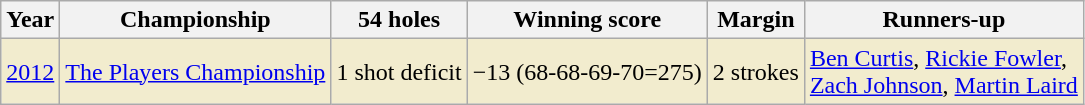<table class="wikitable">
<tr>
<th>Year</th>
<th>Championship</th>
<th>54 holes</th>
<th>Winning score</th>
<th>Margin</th>
<th>Runners-up</th>
</tr>
<tr style="background:#f2ecce;">
<td><a href='#'>2012</a></td>
<td><a href='#'>The Players Championship</a></td>
<td>1 shot deficit</td>
<td>−13 (68-68-69-70=275)</td>
<td>2 strokes</td>
<td> <a href='#'>Ben Curtis</a>,  <a href='#'>Rickie Fowler</a>,<br> <a href='#'>Zach Johnson</a>,  <a href='#'>Martin Laird</a></td>
</tr>
</table>
